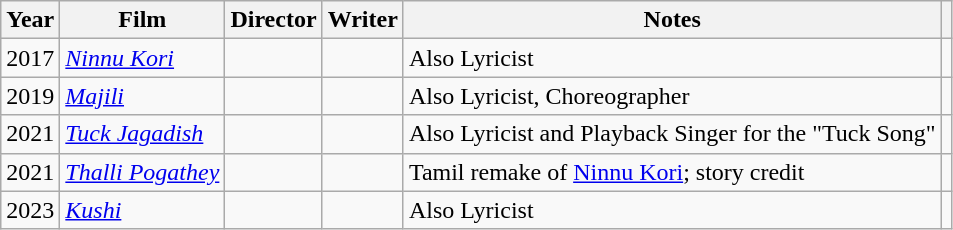<table class="wikitable">
<tr>
<th>Year</th>
<th>Film</th>
<th>Director</th>
<th>Writer</th>
<th>Notes</th>
<th></th>
</tr>
<tr>
<td>2017</td>
<td><em><a href='#'>Ninnu Kori</a></em></td>
<td></td>
<td></td>
<td>Also Lyricist</td>
<td></td>
</tr>
<tr>
<td>2019</td>
<td><em><a href='#'>Majili</a></em></td>
<td></td>
<td></td>
<td>Also Lyricist, Choreographer</td>
<td></td>
</tr>
<tr>
<td>2021</td>
<td><em><a href='#'>Tuck Jagadish</a></em></td>
<td></td>
<td></td>
<td>Also Lyricist and Playback Singer for the "Tuck Song"</td>
<td></td>
</tr>
<tr>
<td>2021</td>
<td><em><a href='#'>Thalli Pogathey</a></em></td>
<td></td>
<td></td>
<td>Tamil remake of <a href='#'>Ninnu Kori</a>; story credit</td>
<td></td>
</tr>
<tr>
<td>2023</td>
<td><a href='#'><em>Kushi</em></a></td>
<td></td>
<td></td>
<td>Also Lyricist</td>
<td></td>
</tr>
</table>
